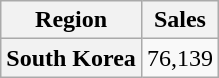<table class="wikitable plainrowheaders" style="text-align:center;">
<tr>
<th scope="col">Region</th>
<th scope="col">Sales</th>
</tr>
<tr>
<th scope="row">South Korea</th>
<td>76,139</td>
</tr>
</table>
